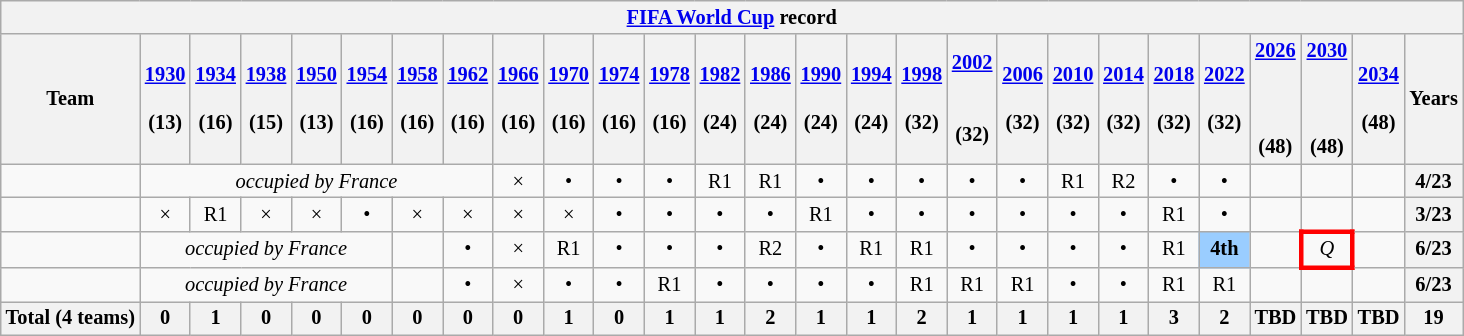<table class="wikitable" style="text-align:center; font-size:85%;">
<tr>
<th colspan=27><a href='#'>FIFA World Cup</a> record</th>
</tr>
<tr>
<th>Team</th>
<th><a href='#'>1930</a><br><br>(13)</th>
<th><a href='#'>1934</a><br><br>(16)</th>
<th><a href='#'>1938</a><br><br>(15)</th>
<th><a href='#'>1950</a><br><br>(13)</th>
<th><a href='#'>1954</a><br><br>(16)</th>
<th><a href='#'>1958</a><br><br>(16)</th>
<th><a href='#'>1962</a><br><br>(16)</th>
<th><a href='#'>1966</a><br><br>(16)</th>
<th><a href='#'>1970</a><br><br>(16)</th>
<th><a href='#'>1974</a><br><br>(16)</th>
<th><a href='#'>1978</a><br><br>(16)</th>
<th><a href='#'>1982</a><br><br>(24)</th>
<th><a href='#'>1986</a><br><br>(24)</th>
<th><a href='#'>1990</a><br><br>(24)</th>
<th><a href='#'>1994</a><br><br>(24)</th>
<th><a href='#'>1998</a><br><br>(32)</th>
<th><a href='#'>2002</a><br><br><br>(32)</th>
<th><a href='#'>2006</a><br><br>(32)</th>
<th><a href='#'>2010</a><br><br>(32)</th>
<th><a href='#'>2014</a><br><br>(32)</th>
<th><a href='#'>2018</a><br><br>(32)</th>
<th><a href='#'>2022</a><br><br>(32)</th>
<th><a href='#'>2026</a><br><br><br><br>(48)</th>
<th><a href='#'>2030</a><br><br><br><br>(48)</th>
<th><a href='#'>2034</a><br><br>(48)</th>
<th>Years</th>
</tr>
<tr>
<td id="ALG" style="text-align:left;"></td>
<td colspan=7><em>occupied by France</em></td>
<td>×</td>
<td>•</td>
<td>•</td>
<td>•</td>
<td>R1<br></td>
<td>R1<br></td>
<td>•</td>
<td>•</td>
<td>•</td>
<td>•</td>
<td>•</td>
<td>R1<br></td>
<td>R2<br></td>
<td>•</td>
<td>•</td>
<td></td>
<td></td>
<td></td>
<th>4/23</th>
</tr>
<tr>
<td id="EGY" style="text-align:left;"></td>
<td>×</td>
<td>R1<br></td>
<td>×</td>
<td>×</td>
<td>•</td>
<td>×</td>
<td>×</td>
<td>×</td>
<td>×</td>
<td>•</td>
<td>•</td>
<td>•</td>
<td>•</td>
<td>R1<br></td>
<td>•</td>
<td>•</td>
<td>•</td>
<td>•</td>
<td>•</td>
<td>•</td>
<td>R1<br></td>
<td>•</td>
<td></td>
<td></td>
<td></td>
<th>3/23</th>
</tr>
<tr>
<td id="MAR" style="text-align:left;"></td>
<td colspan=5><em>occupied by France</em></td>
<td></td>
<td>•</td>
<td>×</td>
<td>R1<br></td>
<td>•</td>
<td>•</td>
<td>•</td>
<td>R2<br></td>
<td>•</td>
<td>R1<br></td>
<td>R1<br></td>
<td>•</td>
<td>•</td>
<td>•</td>
<td>•</td>
<td>R1<br></td>
<td bgcolor=#9acdff><strong>4th</strong></td>
<td></td>
<td style="border:3px solid red"><em>Q</em></td>
<td></td>
<th>6/23</th>
</tr>
<tr>
<td id="TUN" style="text-align:left;"></td>
<td colspan=5><em>occupied by France</em></td>
<td></td>
<td>•</td>
<td>×</td>
<td>•</td>
<td>•</td>
<td>R1<br></td>
<td>•</td>
<td>•</td>
<td>•</td>
<td>•</td>
<td>R1<br></td>
<td>R1<br></td>
<td>R1<br></td>
<td>•</td>
<td>•</td>
<td>R1<br></td>
<td>R1<br></td>
<td></td>
<td></td>
<td></td>
<th>6/23</th>
</tr>
<tr>
<th align=left>Total (4 teams)</th>
<th>0</th>
<th>1</th>
<th>0</th>
<th>0</th>
<th>0</th>
<th>0</th>
<th>0</th>
<th>0</th>
<th>1</th>
<th>0</th>
<th>1</th>
<th>1</th>
<th>2</th>
<th>1</th>
<th>1</th>
<th>2</th>
<th>1</th>
<th>1</th>
<th>1</th>
<th>1</th>
<th>3</th>
<th>2</th>
<th>TBD</th>
<th>TBD</th>
<th>TBD</th>
<th>19</th>
</tr>
</table>
